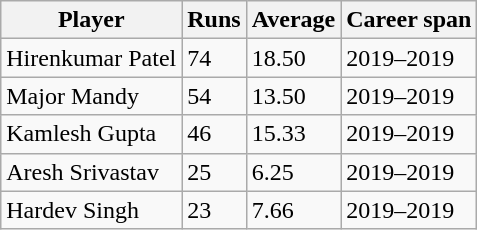<table class="wikitable">
<tr>
<th>Player</th>
<th>Runs</th>
<th>Average</th>
<th>Career span</th>
</tr>
<tr>
<td>Hirenkumar Patel</td>
<td>74</td>
<td>18.50</td>
<td>2019–2019</td>
</tr>
<tr>
<td>Major Mandy</td>
<td>54</td>
<td>13.50</td>
<td>2019–2019</td>
</tr>
<tr>
<td>Kamlesh Gupta</td>
<td>46</td>
<td>15.33</td>
<td>2019–2019</td>
</tr>
<tr>
<td>Aresh Srivastav</td>
<td>25</td>
<td>6.25</td>
<td>2019–2019</td>
</tr>
<tr>
<td>Hardev Singh</td>
<td>23</td>
<td>7.66</td>
<td>2019–2019</td>
</tr>
</table>
